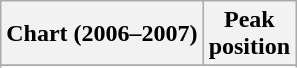<table class="wikitable sortable plainrowheaders" style="text-align:center;">
<tr>
<th>Chart (2006–2007)</th>
<th>Peak<br>position</th>
</tr>
<tr>
</tr>
<tr>
</tr>
<tr>
</tr>
<tr>
</tr>
<tr>
</tr>
<tr>
</tr>
<tr>
</tr>
<tr>
</tr>
</table>
